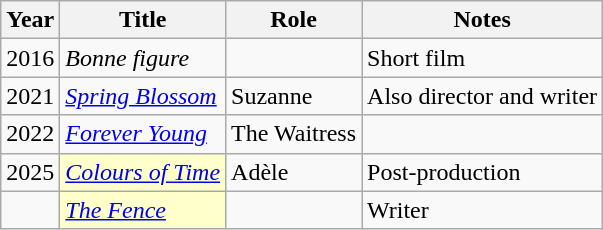<table class="wikitable sortable">
<tr>
<th>Year</th>
<th>Title</th>
<th>Role</th>
<th class="unsortable">Notes</th>
</tr>
<tr>
<td>2016</td>
<td><em>Bonne figure</em></td>
<td></td>
<td>Short film</td>
</tr>
<tr>
<td>2021</td>
<td><em><a href='#'>Spring Blossom</a></em></td>
<td>Suzanne</td>
<td>Also director and writer</td>
</tr>
<tr>
<td>2022</td>
<td><em><a href='#'>Forever Young</a></em></td>
<td>The Waitress</td>
<td></td>
</tr>
<tr>
<td>2025</td>
<td style="background:#FFFFCC;"><em><a href='#'>Colours of Time</a></em> </td>
<td>Adèle</td>
<td>Post-production</td>
</tr>
<tr>
<td></td>
<td style="background:#FFFFCC;"><em><a href='#'>The Fence</a></em></td>
<td></td>
<td>Writer</td>
</tr>
</table>
